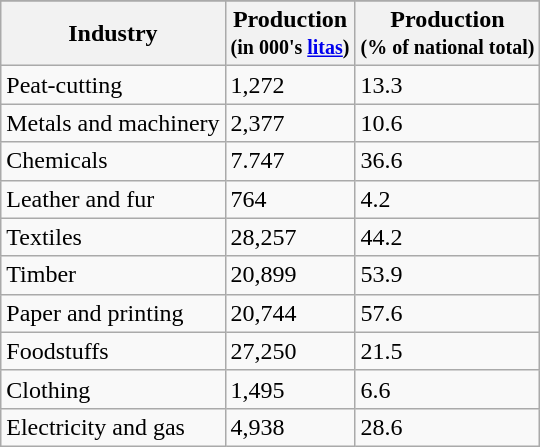<table class="wikitable floatright style="text-align: right">
<tr>
</tr>
<tr>
<th>Industry</th>
<th>Production <br><small>(in 000's <a href='#'>litas</a>)</small></th>
<th>Production <br><small>(% of national total)</small></th>
</tr>
<tr>
<td align=left>Peat-cutting</td>
<td>1,272</td>
<td>13.3</td>
</tr>
<tr>
<td align=left>Metals and machinery</td>
<td>2,377</td>
<td>10.6</td>
</tr>
<tr>
<td align=left>Chemicals</td>
<td>7.747</td>
<td>36.6</td>
</tr>
<tr>
<td align=left>Leather and fur</td>
<td>764</td>
<td>4.2</td>
</tr>
<tr>
<td align=left>Textiles</td>
<td>28,257</td>
<td>44.2</td>
</tr>
<tr>
<td align=left>Timber</td>
<td>20,899</td>
<td>53.9</td>
</tr>
<tr>
<td align=left>Paper and printing</td>
<td>20,744</td>
<td>57.6</td>
</tr>
<tr>
<td align=left>Foodstuffs</td>
<td>27,250</td>
<td>21.5</td>
</tr>
<tr>
<td align=left>Clothing</td>
<td>1,495</td>
<td>6.6</td>
</tr>
<tr>
<td align=left>Electricity and gas</td>
<td>4,938</td>
<td>28.6</td>
</tr>
</table>
